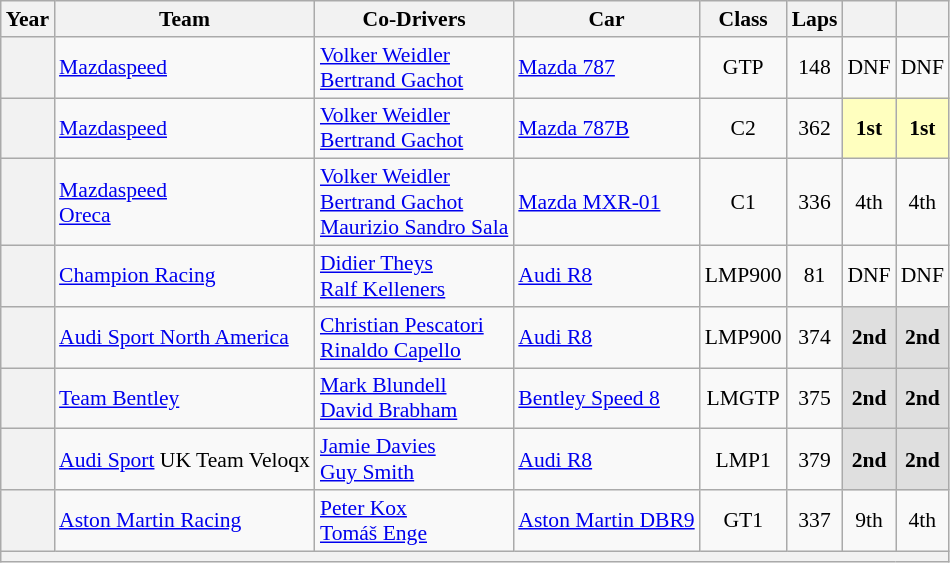<table class="wikitable" style="text-align:center; font-size:90%">
<tr>
<th>Year</th>
<th>Team</th>
<th>Co-Drivers</th>
<th>Car</th>
<th>Class</th>
<th>Laps</th>
<th></th>
<th></th>
</tr>
<tr>
<th></th>
<td align="left"> <a href='#'>Mazdaspeed</a></td>
<td align="left"> <a href='#'>Volker Weidler</a><br> <a href='#'>Bertrand Gachot</a></td>
<td align="left"><a href='#'>Mazda 787</a></td>
<td>GTP</td>
<td>148</td>
<td>DNF</td>
<td>DNF</td>
</tr>
<tr>
<th></th>
<td align="left"> <a href='#'>Mazdaspeed</a></td>
<td align="left"> <a href='#'>Volker Weidler</a><br> <a href='#'>Bertrand Gachot</a></td>
<td align="left"><a href='#'>Mazda 787B</a></td>
<td>C2</td>
<td>362</td>
<td style="background:#FFFFBF;"><strong>1st</strong></td>
<td style="background:#FFFFBF;"><strong>1st</strong></td>
</tr>
<tr>
<th></th>
<td align="left" nowrap> <a href='#'>Mazdaspeed</a><br> <a href='#'>Oreca</a></td>
<td align="left" nowrap> <a href='#'>Volker Weidler</a><br> <a href='#'>Bertrand Gachot</a><br> <a href='#'>Maurizio Sandro Sala</a></td>
<td align="left" nowrap><a href='#'>Mazda MXR-01</a></td>
<td>C1</td>
<td>336</td>
<td>4th</td>
<td>4th</td>
</tr>
<tr>
<th></th>
<td align="left"> <a href='#'>Champion Racing</a></td>
<td align="left"> <a href='#'>Didier Theys</a><br> <a href='#'>Ralf Kelleners</a></td>
<td align="left"><a href='#'>Audi R8</a></td>
<td>LMP900</td>
<td>81</td>
<td>DNF</td>
<td>DNF</td>
</tr>
<tr>
<th></th>
<td align="left"> <a href='#'>Audi Sport North America</a></td>
<td align="left"> <a href='#'>Christian Pescatori</a><br> <a href='#'>Rinaldo Capello</a></td>
<td align="left"><a href='#'>Audi R8</a></td>
<td>LMP900</td>
<td>374</td>
<td style="background:#DFDFDF;"><strong>2nd</strong></td>
<td style="background:#DFDFDF;"><strong>2nd</strong></td>
</tr>
<tr>
<th></th>
<td align="left"> <a href='#'>Team Bentley</a></td>
<td align="left"> <a href='#'>Mark Blundell</a><br> <a href='#'>David Brabham</a></td>
<td align="left"><a href='#'>Bentley Speed 8</a></td>
<td>LMGTP</td>
<td>375</td>
<td style="background:#DFDFDF;"><strong>2nd</strong></td>
<td style="background:#DFDFDF;"><strong>2nd</strong></td>
</tr>
<tr>
<th></th>
<td align="left" nowrap> <a href='#'>Audi Sport</a> UK Team Veloqx</td>
<td align="left"> <a href='#'>Jamie Davies</a><br> <a href='#'>Guy Smith</a></td>
<td align="left"><a href='#'>Audi R8</a></td>
<td>LMP1</td>
<td>379</td>
<td style="background:#DFDFDF;"><strong>2nd</strong></td>
<td style="background:#DFDFDF;"><strong>2nd</strong></td>
</tr>
<tr>
<th></th>
<td align="left"> <a href='#'>Aston Martin Racing</a></td>
<td align="left"> <a href='#'>Peter Kox</a><br> <a href='#'>Tomáš Enge</a></td>
<td align="left" nowrap><a href='#'>Aston Martin DBR9</a></td>
<td>GT1</td>
<td>337</td>
<td>9th</td>
<td>4th</td>
</tr>
<tr>
<th colspan="8"></th>
</tr>
</table>
